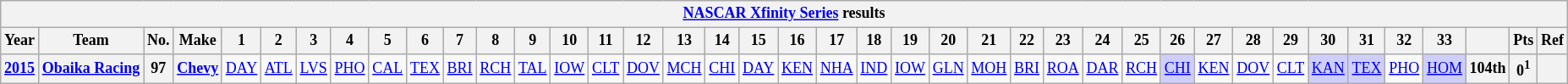<table class="wikitable" style="text-align:center; font-size:75%">
<tr>
<th colspan=40><a href='#'>NASCAR Xfinity Series</a> results</th>
</tr>
<tr>
<th>Year</th>
<th>Team</th>
<th>No.</th>
<th>Make</th>
<th>1</th>
<th>2</th>
<th>3</th>
<th>4</th>
<th>5</th>
<th>6</th>
<th>7</th>
<th>8</th>
<th>9</th>
<th>10</th>
<th>11</th>
<th>12</th>
<th>13</th>
<th>14</th>
<th>15</th>
<th>16</th>
<th>17</th>
<th>18</th>
<th>19</th>
<th>20</th>
<th>21</th>
<th>22</th>
<th>23</th>
<th>24</th>
<th>25</th>
<th>26</th>
<th>27</th>
<th>28</th>
<th>29</th>
<th>30</th>
<th>31</th>
<th>32</th>
<th>33</th>
<th></th>
<th>Pts</th>
<th>Ref</th>
</tr>
<tr>
<th><a href='#'>2015</a></th>
<th><a href='#'>Obaika Racing</a></th>
<th>97</th>
<th><a href='#'>Chevy</a></th>
<td><a href='#'>DAY</a></td>
<td><a href='#'>ATL</a></td>
<td><a href='#'>LVS</a></td>
<td><a href='#'>PHO</a></td>
<td><a href='#'>CAL</a></td>
<td><a href='#'>TEX</a></td>
<td><a href='#'>BRI</a></td>
<td><a href='#'>RCH</a></td>
<td><a href='#'>TAL</a></td>
<td><a href='#'>IOW</a></td>
<td><a href='#'>CLT</a></td>
<td><a href='#'>DOV</a></td>
<td><a href='#'>MCH</a></td>
<td><a href='#'>CHI</a></td>
<td><a href='#'>DAY</a></td>
<td><a href='#'>KEN</a></td>
<td><a href='#'>NHA</a></td>
<td><a href='#'>IND</a></td>
<td><a href='#'>IOW</a></td>
<td><a href='#'>GLN</a></td>
<td><a href='#'>MOH</a></td>
<td><a href='#'>BRI</a></td>
<td><a href='#'>ROA</a></td>
<td><a href='#'>DAR</a></td>
<td><a href='#'>RCH</a></td>
<td style="background:#CFCFFF;"><a href='#'>CHI</a><br></td>
<td><a href='#'>KEN</a></td>
<td><a href='#'>DOV</a></td>
<td><a href='#'>CLT</a></td>
<td style="background:#CFCFFF;"><a href='#'>KAN</a><br></td>
<td style="background:#CFCFFF;"><a href='#'>TEX</a><br></td>
<td><a href='#'>PHO</a></td>
<td style="background:#CFCFFF;"><a href='#'>HOM</a><br></td>
<th>104th</th>
<th>0<sup>1</sup></th>
<th></th>
</tr>
</table>
